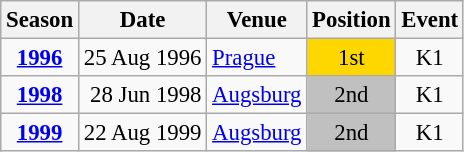<table class="wikitable" style="text-align:center; font-size:95%;">
<tr>
<th>Season</th>
<th>Date</th>
<th>Venue</th>
<th>Position</th>
<th>Event</th>
</tr>
<tr>
<td><strong><a href='#'>1996</a></strong></td>
<td align=right>25 Aug 1996</td>
<td align=left><a href='#'>Prague</a></td>
<td bgcolor=gold>1st</td>
<td>K1</td>
</tr>
<tr>
<td><strong><a href='#'>1998</a></strong></td>
<td align=right>28 Jun 1998</td>
<td align=left><a href='#'>Augsburg</a></td>
<td bgcolor=silver>2nd</td>
<td>K1</td>
</tr>
<tr>
<td><strong><a href='#'>1999</a></strong></td>
<td align=right>22 Aug 1999</td>
<td align=left><a href='#'>Augsburg</a></td>
<td bgcolor=silver>2nd</td>
<td>K1</td>
</tr>
</table>
